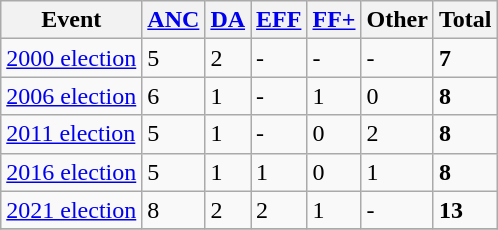<table class="wikitable">
<tr>
<th>Event</th>
<th><a href='#'>ANC</a></th>
<th><a href='#'>DA</a></th>
<th><a href='#'>EFF</a></th>
<th><a href='#'>FF+</a></th>
<th>Other</th>
<th>Total</th>
</tr>
<tr>
<td><a href='#'>2000 election</a></td>
<td>5</td>
<td>2</td>
<td>-</td>
<td>-</td>
<td>-</td>
<td><strong>7</strong></td>
</tr>
<tr>
<td><a href='#'>2006 election</a></td>
<td>6</td>
<td>1</td>
<td>-</td>
<td>1</td>
<td>0</td>
<td><strong>8</strong></td>
</tr>
<tr>
<td><a href='#'>2011 election</a></td>
<td>5</td>
<td>1</td>
<td>-</td>
<td>0</td>
<td>2</td>
<td><strong>8</strong></td>
</tr>
<tr>
<td><a href='#'>2016 election</a></td>
<td>5</td>
<td>1</td>
<td>1</td>
<td>0</td>
<td>1</td>
<td><strong>8</strong></td>
</tr>
<tr>
<td><a href='#'>2021 election</a></td>
<td>8</td>
<td>2</td>
<td>2</td>
<td>1</td>
<td>-</td>
<td><strong>13</strong></td>
</tr>
<tr>
</tr>
</table>
